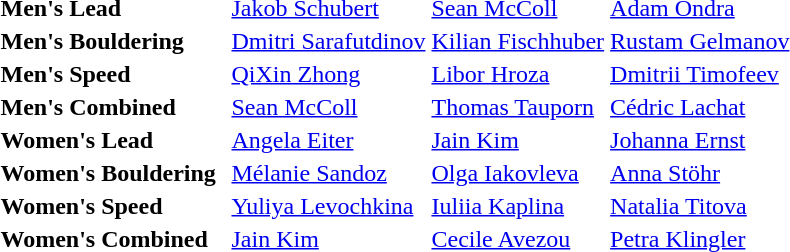<table>
<tr>
<th scope=row style="text-align:left" width=150>Men's Lead</th>
<td> <a href='#'>Jakob Schubert</a></td>
<td> <a href='#'>Sean McColl</a></td>
<td> <a href='#'>Adam Ondra</a></td>
</tr>
<tr>
<th scope=row style="text-align:left">Men's Bouldering</th>
<td> <a href='#'>Dmitri Sarafutdinov</a></td>
<td> <a href='#'>Kilian Fischhuber</a></td>
<td> <a href='#'>Rustam Gelmanov</a></td>
</tr>
<tr>
<th scope=row style="text-align:left">Men's Speed</th>
<td> <a href='#'>QiXin Zhong</a></td>
<td> <a href='#'>Libor Hroza</a></td>
<td> <a href='#'>Dmitrii Timofeev</a></td>
</tr>
<tr>
<th scope=row style="text-align:left">Men's Combined</th>
<td> <a href='#'>Sean McColl</a></td>
<td> <a href='#'>Thomas Tauporn</a></td>
<td> <a href='#'>Cédric Lachat</a></td>
</tr>
<tr>
<th scope=row style="text-align:left">Women's Lead</th>
<td> <a href='#'>Angela Eiter</a></td>
<td> <a href='#'>Jain Kim</a></td>
<td> <a href='#'>Johanna Ernst</a></td>
</tr>
<tr>
<th scope=row style="text-align:left">Women's Bouldering</th>
<td> <a href='#'>Mélanie Sandoz</a></td>
<td> <a href='#'>Olga Iakovleva</a></td>
<td> <a href='#'>Anna Stöhr</a></td>
</tr>
<tr>
<th scope=row style="text-align:left">Women's Speed</th>
<td> <a href='#'>Yuliya Levochkina</a></td>
<td> <a href='#'>Iuliia Kaplina</a></td>
<td> <a href='#'>Natalia Titova</a></td>
</tr>
<tr>
<th scope=row style="text-align:left">Women's Combined</th>
<td> <a href='#'>Jain Kim</a></td>
<td> <a href='#'>Cecile Avezou</a></td>
<td> <a href='#'>Petra Klingler</a></td>
</tr>
</table>
